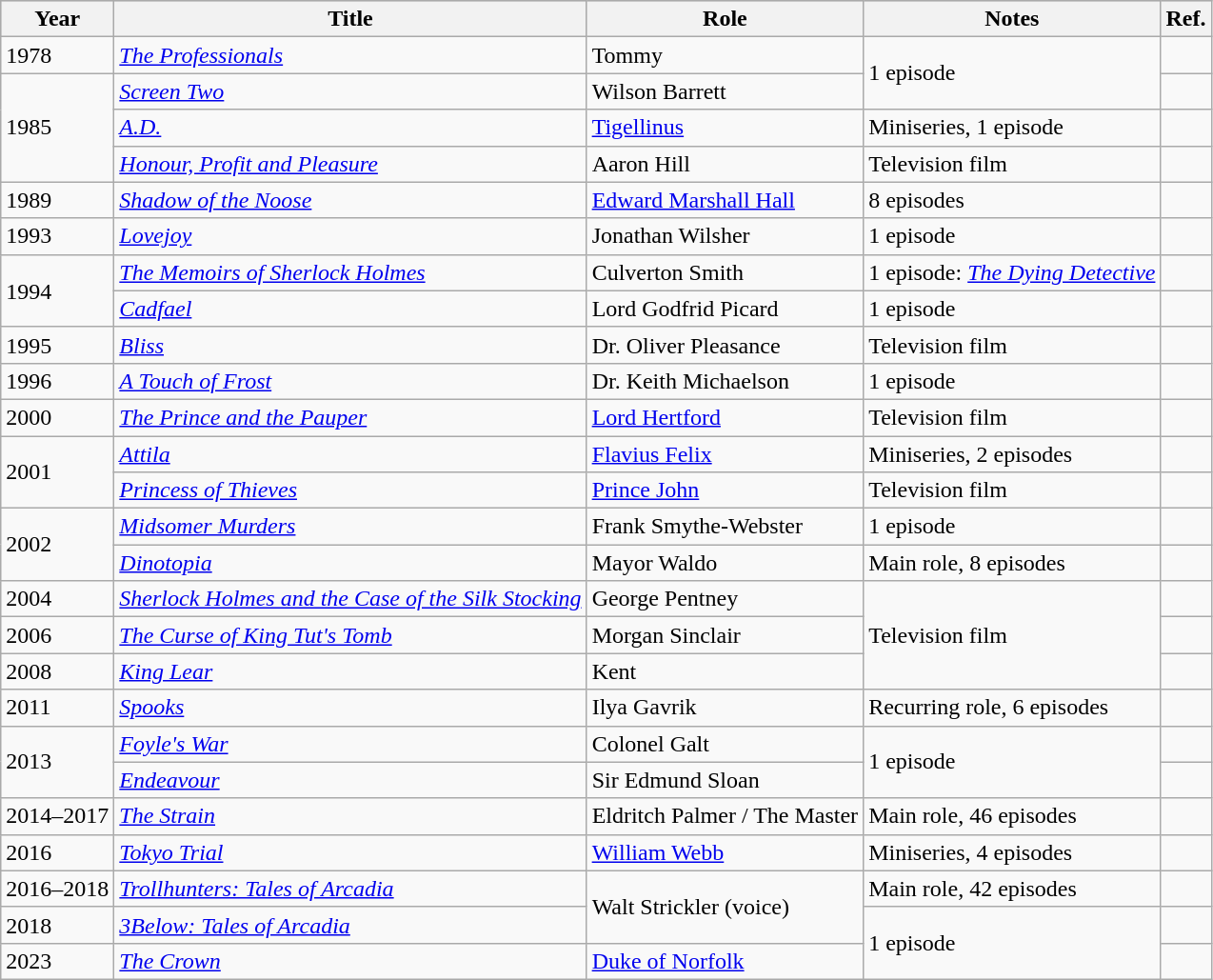<table class="wikitable sortable">
<tr bgcolor="#CCCCCC" align="left">
<th>Year</th>
<th>Title</th>
<th>Role</th>
<th>Notes</th>
<th>Ref.</th>
</tr>
<tr>
<td>1978</td>
<td><em><a href='#'>The Professionals</a></em></td>
<td>Tommy</td>
<td rowspan="2">1 episode</td>
<td></td>
</tr>
<tr>
<td rowspan="3">1985</td>
<td><em><a href='#'>Screen Two</a></em></td>
<td>Wilson Barrett</td>
<td></td>
</tr>
<tr>
<td><em><a href='#'>A.D.</a></em></td>
<td><a href='#'>Tigellinus</a></td>
<td>Miniseries, 1 episode</td>
<td></td>
</tr>
<tr>
<td><em><a href='#'>Honour, Profit and Pleasure</a></em></td>
<td>Aaron Hill</td>
<td>Television film</td>
<td></td>
</tr>
<tr>
<td>1989</td>
<td><em><a href='#'>Shadow of the Noose</a></em></td>
<td><a href='#'>Edward Marshall Hall</a></td>
<td>8 episodes</td>
<td></td>
</tr>
<tr>
<td>1993</td>
<td><em><a href='#'>Lovejoy</a></em></td>
<td>Jonathan Wilsher</td>
<td>1 episode</td>
<td></td>
</tr>
<tr>
<td rowspan="2">1994</td>
<td><em><a href='#'>The Memoirs of Sherlock Holmes</a></em></td>
<td>Culverton Smith</td>
<td>1 episode: <em><a href='#'>The Dying Detective</a></em></td>
<td></td>
</tr>
<tr>
<td><em><a href='#'>Cadfael</a></em></td>
<td>Lord Godfrid Picard</td>
<td>1 episode</td>
<td></td>
</tr>
<tr>
<td>1995</td>
<td><em><a href='#'>Bliss</a></em></td>
<td>Dr. Oliver Pleasance</td>
<td>Television film</td>
<td></td>
</tr>
<tr>
<td>1996</td>
<td><em><a href='#'>A Touch of Frost</a></em></td>
<td>Dr. Keith Michaelson</td>
<td>1 episode</td>
<td></td>
</tr>
<tr>
<td>2000</td>
<td><em><a href='#'>The Prince and the Pauper</a></em></td>
<td><a href='#'>Lord Hertford</a></td>
<td>Television film</td>
<td></td>
</tr>
<tr>
<td rowspan="2">2001</td>
<td><em><a href='#'>Attila</a></em></td>
<td><a href='#'>Flavius Felix</a></td>
<td>Miniseries, 2 episodes</td>
<td></td>
</tr>
<tr>
<td><em><a href='#'>Princess of Thieves</a></em></td>
<td><a href='#'>Prince John</a></td>
<td>Television film</td>
<td></td>
</tr>
<tr>
<td rowspan="2">2002</td>
<td><em><a href='#'>Midsomer Murders</a></em></td>
<td>Frank Smythe-Webster</td>
<td>1 episode</td>
<td></td>
</tr>
<tr>
<td><em><a href='#'>Dinotopia</a></em></td>
<td>Mayor Waldo</td>
<td>Main role, 8 episodes</td>
<td></td>
</tr>
<tr>
<td>2004</td>
<td><em><a href='#'>Sherlock Holmes and the Case of the Silk Stocking</a></em></td>
<td>George Pentney</td>
<td rowspan="3">Television film</td>
<td></td>
</tr>
<tr>
<td>2006</td>
<td><em><a href='#'>The Curse of King Tut's Tomb</a></em></td>
<td>Morgan Sinclair</td>
<td></td>
</tr>
<tr>
<td>2008</td>
<td><em><a href='#'>King Lear</a></em></td>
<td>Kent</td>
<td></td>
</tr>
<tr>
<td>2011</td>
<td><em><a href='#'>Spooks</a></em></td>
<td>Ilya Gavrik</td>
<td>Recurring role, 6 episodes</td>
<td></td>
</tr>
<tr>
<td rowspan="2">2013</td>
<td><em><a href='#'>Foyle's War</a></em></td>
<td>Colonel Galt</td>
<td rowspan="2">1 episode</td>
<td></td>
</tr>
<tr>
<td><em><a href='#'>Endeavour</a></em></td>
<td>Sir Edmund Sloan</td>
<td></td>
</tr>
<tr>
<td>2014–2017</td>
<td><em><a href='#'>The Strain</a></em></td>
<td>Eldritch Palmer / The Master</td>
<td>Main role, 46 episodes</td>
<td></td>
</tr>
<tr>
<td>2016</td>
<td><em><a href='#'>Tokyo Trial</a></em></td>
<td><a href='#'>William Webb</a></td>
<td>Miniseries, 4 episodes</td>
<td></td>
</tr>
<tr>
<td>2016–2018</td>
<td><em><a href='#'>Trollhunters: Tales of Arcadia</a></em></td>
<td rowspan="2">Walt Strickler (voice)</td>
<td>Main role, 42 episodes</td>
<td></td>
</tr>
<tr>
<td>2018</td>
<td><em><a href='#'>3Below: Tales of Arcadia</a></em></td>
<td rowspan="2">1 episode</td>
<td></td>
</tr>
<tr>
<td>2023</td>
<td><em><a href='#'>The Crown</a></em></td>
<td><a href='#'>Duke of Norfolk</a></td>
<td></td>
</tr>
</table>
